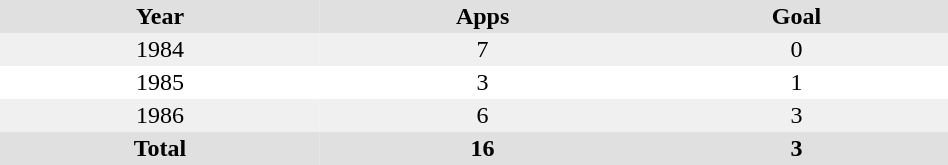<table border="0" cellpadding="2" cellspacing="0" style="width:50%;">
<tr style="text-align:center; background:#e0e0e0;">
<th>Year</th>
<th>Apps</th>
<th>Goal</th>
</tr>
<tr style="text-align:center; background:#f0f0f0;">
<td>1984</td>
<td>7</td>
<td>0</td>
</tr>
<tr style="text-align:center;">
<td>1985</td>
<td>3</td>
<td>1</td>
</tr>
<tr style="text-align:center; background:#f0f0f0;">
<td>1986</td>
<td>6</td>
<td>3</td>
</tr>
<tr style="text-align:center; background:#e0e0e0;">
<th colspan="1">Total</th>
<th style="text-align:center;">16</th>
<th style="text-align:center;">3</th>
</tr>
</table>
